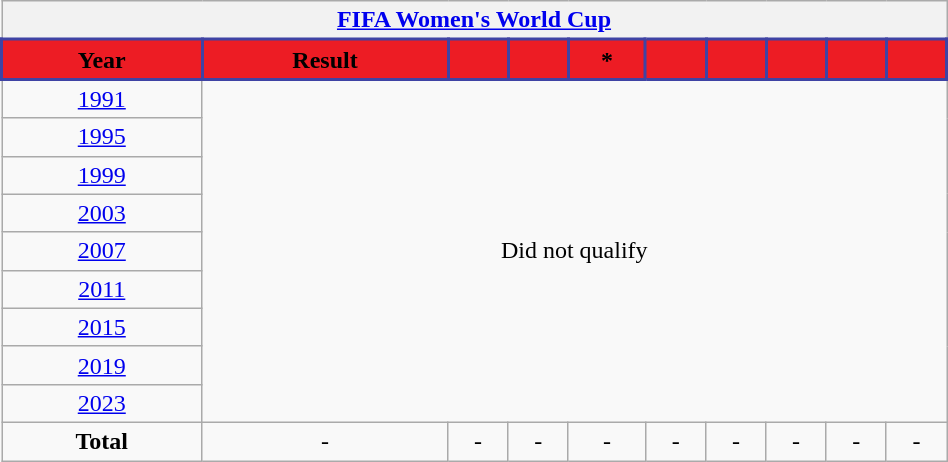<table Class = "wikitable" style = "text-align: center; width:50%;">
<tr>
<th colspan=10><a href='#'>FIFA Women's World Cup</a></th>
</tr>
<tr>
<th style="background:#ED1C24;border: 2px solid #3F43A4;"><span>Year</span></th>
<th style="background:#ED1C24;border: 2px solid #3F43A4;"><span>Result</span></th>
<th style="background:#ED1C24;border: 2px solid #3F43A4;"><span></span></th>
<th style="background:#ED1C24;border: 2px solid #3F43A4;"><span></span></th>
<th style="background:#ED1C24;border: 2px solid #3F43A4;"><span>*</span></th>
<th style="background:#ED1C24;border: 2px solid #3F43A4;"><span></span></th>
<th style="background:#ED1C24;border: 2px solid #3F43A4;"><span></span></th>
<th style="background:#ED1C24;border: 2px solid #3F43A4;"><span></span></th>
<th style="background:#ED1C24;border: 2px solid #3F43A4;"><span></span></th>
<th style="background:#ED1C24;border: 2px solid #3F43A4;"><span></span></th>
</tr>
<tr style=>
<td> <a href='#'>1991</a></td>
<td colspan="9" rowspan="9">Did not qualify</td>
</tr>
<tr style>
<td> <a href='#'>1995</a></td>
</tr>
<tr style=>
<td style=> <a href='#'>1999</a></td>
</tr>
<tr style=>
<td style=> <a href='#'>2003</a></td>
</tr>
<tr style=>
<td> <a href='#'>2007</a></td>
</tr>
<tr>
<td> <a href='#'>2011</a></td>
</tr>
<tr>
<td> <a href='#'>2015</a></td>
</tr>
<tr>
<td> <a href='#'>2019</a></td>
</tr>
<tr>
<td><a href='#'>2023</a></td>
</tr>
<tr>
<td><strong>Total</strong></td>
<td>-</td>
<td>-</td>
<td>-</td>
<td>-</td>
<td>-</td>
<td>-</td>
<td>-</td>
<td>-</td>
<td>-</td>
</tr>
</table>
